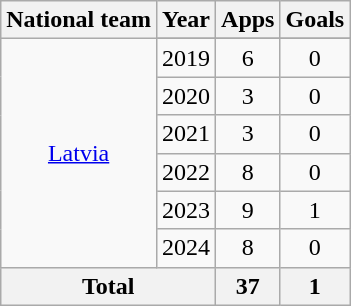<table class="wikitable" style="text-align: center;">
<tr>
<th>National team</th>
<th>Year</th>
<th>Apps</th>
<th>Goals</th>
</tr>
<tr>
<td rowspan="7"><a href='#'>Latvia</a></td>
</tr>
<tr>
<td>2019</td>
<td>6</td>
<td>0</td>
</tr>
<tr>
<td>2020</td>
<td>3</td>
<td>0</td>
</tr>
<tr>
<td>2021</td>
<td>3</td>
<td>0</td>
</tr>
<tr>
<td>2022</td>
<td>8</td>
<td>0</td>
</tr>
<tr>
<td>2023</td>
<td>9</td>
<td>1</td>
</tr>
<tr>
<td>2024</td>
<td>8</td>
<td>0</td>
</tr>
<tr>
<th colspan="2">Total</th>
<th>37</th>
<th>1</th>
</tr>
</table>
